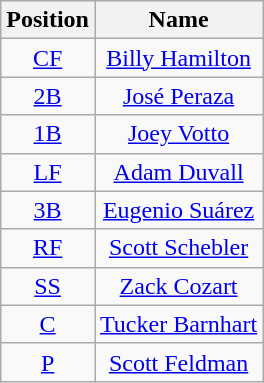<table class="wikitable" style="text-align:left">
<tr>
<th>Position</th>
<th>Name</th>
</tr>
<tr style="text-align: center;">
<td><a href='#'>CF</a></td>
<td style="text-align: center;"><a href='#'>Billy Hamilton</a></td>
</tr>
<tr style="text-align: center;">
<td><a href='#'>2B</a></td>
<td style="text-align: center;"><a href='#'>José Peraza</a></td>
</tr>
<tr style="text-align: center;">
<td><a href='#'>1B</a></td>
<td style="text-align: center;"><a href='#'>Joey Votto</a></td>
</tr>
<tr style="text-align: center;">
<td><a href='#'>LF</a></td>
<td style="text-align: center;"><a href='#'>Adam Duvall</a></td>
</tr>
<tr style="text-align: center;">
<td><a href='#'>3B</a></td>
<td style="text-align: center;"><a href='#'>Eugenio Suárez</a></td>
</tr>
<tr style="text-align: center;">
<td><a href='#'>RF</a></td>
<td style="text-align: center;"><a href='#'>Scott Schebler</a></td>
</tr>
<tr style="text-align: center;">
<td><a href='#'>SS</a></td>
<td style="text-align: center;"><a href='#'>Zack Cozart</a></td>
</tr>
<tr style="text-align: center;">
<td><a href='#'>C</a></td>
<td style="text-align: center;"><a href='#'>Tucker Barnhart</a></td>
</tr>
<tr style="text-align: center;">
<td><a href='#'>P</a></td>
<td style="text-align: center;"><a href='#'>Scott Feldman</a></td>
</tr>
</table>
